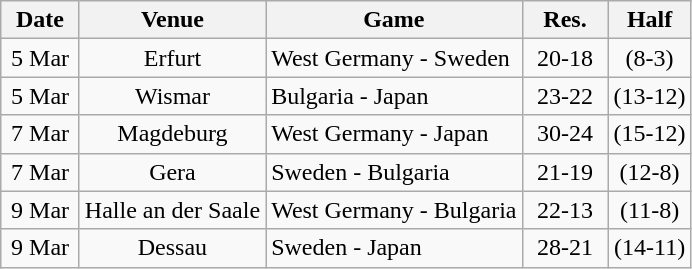<table class="wikitable" style="text-align:center;">
<tr>
<th width="45px">Date</th>
<th>Venue</th>
<th>Game</th>
<th width="50px">Res.</th>
<th>Half</th>
</tr>
<tr>
<td>5 Mar</td>
<td>Erfurt</td>
<td align="left">West Germany - Sweden</td>
<td>20-18</td>
<td>(8-3)</td>
</tr>
<tr>
<td>5 Mar</td>
<td>Wismar</td>
<td align="left">Bulgaria - Japan</td>
<td>23-22</td>
<td>(13-12)</td>
</tr>
<tr>
<td>7 Mar</td>
<td>Magdeburg</td>
<td align="left">West Germany - Japan</td>
<td>30-24</td>
<td>(15-12)</td>
</tr>
<tr>
<td>7 Mar</td>
<td>Gera</td>
<td align="left">Sweden - Bulgaria</td>
<td>21-19</td>
<td>(12-8)</td>
</tr>
<tr>
<td>9 Mar</td>
<td>Halle an der Saale</td>
<td align="left">West Germany - Bulgaria</td>
<td>22-13</td>
<td>(11-8)</td>
</tr>
<tr>
<td>9 Mar</td>
<td>Dessau</td>
<td align="left">Sweden - Japan</td>
<td>28-21</td>
<td>(14-11)</td>
</tr>
</table>
